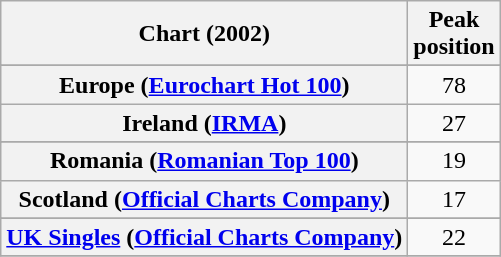<table class="wikitable sortable plainrowheaders">
<tr>
<th scope="col">Chart (2002)</th>
<th scope="col">Peak<br>position</th>
</tr>
<tr>
</tr>
<tr>
</tr>
<tr>
</tr>
<tr>
<th scope="row">Europe (<a href='#'>Eurochart Hot 100</a>)</th>
<td align="center">78</td>
</tr>
<tr>
<th scope="row">Ireland (<a href='#'>IRMA</a>)</th>
<td align="center">27</td>
</tr>
<tr>
</tr>
<tr>
</tr>
<tr>
</tr>
<tr>
<th scope="row">Romania (<a href='#'>Romanian Top 100</a>)</th>
<td align="center">19</td>
</tr>
<tr>
<th scope="row">Scotland (<a href='#'>Official Charts Company</a>)</th>
<td align="center">17</td>
</tr>
<tr>
</tr>
<tr>
<th scope="row"><a href='#'>UK Singles</a> (<a href='#'>Official Charts Company</a>)</th>
<td align="center">22</td>
</tr>
<tr>
</tr>
</table>
